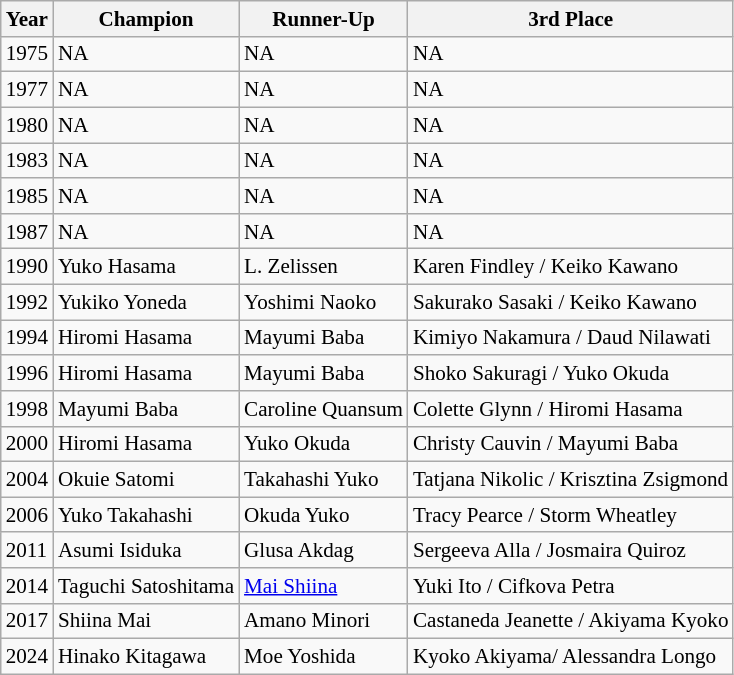<table class="wikitable" style="font-size:88%;">
<tr>
<th>Year</th>
<th>Champion</th>
<th>Runner-Up</th>
<th>3rd Place</th>
</tr>
<tr>
<td>1975</td>
<td>NA</td>
<td>NA</td>
<td>NA</td>
</tr>
<tr>
<td>1977</td>
<td>NA</td>
<td>NA</td>
<td>NA</td>
</tr>
<tr>
<td>1980</td>
<td>NA</td>
<td>NA</td>
<td>NA</td>
</tr>
<tr>
<td>1983</td>
<td>NA</td>
<td>NA</td>
<td>NA</td>
</tr>
<tr>
<td>1985</td>
<td>NA</td>
<td>NA</td>
<td>NA</td>
</tr>
<tr>
<td>1987</td>
<td>NA</td>
<td>NA</td>
<td>NA</td>
</tr>
<tr>
<td>1990</td>
<td> Yuko Hasama</td>
<td> L. Zelissen</td>
<td> Karen Findley /  Keiko Kawano</td>
</tr>
<tr>
<td>1992</td>
<td> Yukiko Yoneda</td>
<td> Yoshimi Naoko</td>
<td> Sakurako Sasaki /  Keiko Kawano</td>
</tr>
<tr>
<td>1994</td>
<td> Hiromi Hasama</td>
<td> Mayumi Baba</td>
<td> Kimiyo Nakamura / Daud Nilawati</td>
</tr>
<tr>
<td>1996</td>
<td> Hiromi Hasama</td>
<td> Mayumi Baba</td>
<td> Shoko Sakuragi /  Yuko Okuda</td>
</tr>
<tr>
<td>1998</td>
<td> Mayumi Baba</td>
<td> Caroline Quansum</td>
<td> Colette Glynn   /  Hiromi Hasama</td>
</tr>
<tr>
<td>2000</td>
<td> Hiromi Hasama</td>
<td> Yuko Okuda</td>
<td> Christy Cauvin /  Mayumi Baba</td>
</tr>
<tr>
<td>2004</td>
<td> Okuie Satomi</td>
<td> Takahashi Yuko</td>
<td> Tatjana Nikolic  /  Krisztina Zsigmond</td>
</tr>
<tr>
<td>2006</td>
<td> Yuko Takahashi</td>
<td> Okuda Yuko</td>
<td> Tracy Pearce /  Storm Wheatley</td>
</tr>
<tr>
<td>2011</td>
<td> Asumi Isiduka</td>
<td> Glusa Akdag</td>
<td> Sergeeva Alla /  Josmaira Quiroz</td>
</tr>
<tr>
<td>2014</td>
<td> Taguchi Satoshitama</td>
<td> <a href='#'>Mai Shiina</a></td>
<td> Yuki Ito /  Cifkova Petra</td>
</tr>
<tr>
<td>2017</td>
<td> Shiina Mai</td>
<td> Amano Minori</td>
<td> Castaneda Jeanette /  Akiyama Kyoko</td>
</tr>
<tr>
<td>2024</td>
<td> Hinako Kitagawa</td>
<td> Moe Yoshida</td>
<td> Kyoko Akiyama/ Alessandra Longo</td>
</tr>
</table>
